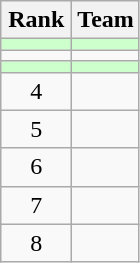<table class="wikitable" style="text-align:center;">
<tr>
<th width=40>Rank</th>
<th>Team</th>
</tr>
<tr bgcolor=#ccffcc>
<td></td>
<td style="text-align:left;"></td>
</tr>
<tr>
<td></td>
<td style="text-align:left;"></td>
</tr>
<tr bgcolor=#ccffcc>
<td></td>
<td style="text-align:left;"></td>
</tr>
<tr>
<td>4</td>
<td style="text-align:left;"></td>
</tr>
<tr>
<td>5</td>
<td style="text-align:left;"></td>
</tr>
<tr>
<td>6</td>
<td style="text-align:left;"></td>
</tr>
<tr>
<td>7</td>
<td style="text-align:left;"></td>
</tr>
<tr>
<td>8</td>
<td style="text-align:left;"></td>
</tr>
</table>
